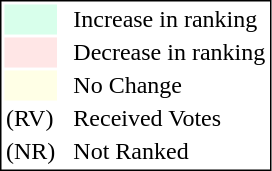<table style="border:1px solid black;">
<tr>
<td style="background:#D8FFEB; width:20px;"></td>
<td> </td>
<td>Increase in ranking</td>
</tr>
<tr>
<td style="background:#FFE6E6; width:20px;"></td>
<td> </td>
<td>Decrease in ranking</td>
</tr>
<tr>
<td style="background:#FFFFE6; width:20px;"></td>
<td> </td>
<td>No Change</td>
</tr>
<tr>
<td>(RV)</td>
<td> </td>
<td>Received Votes</td>
</tr>
<tr>
<td>(NR)</td>
<td> </td>
<td>Not Ranked</td>
</tr>
</table>
